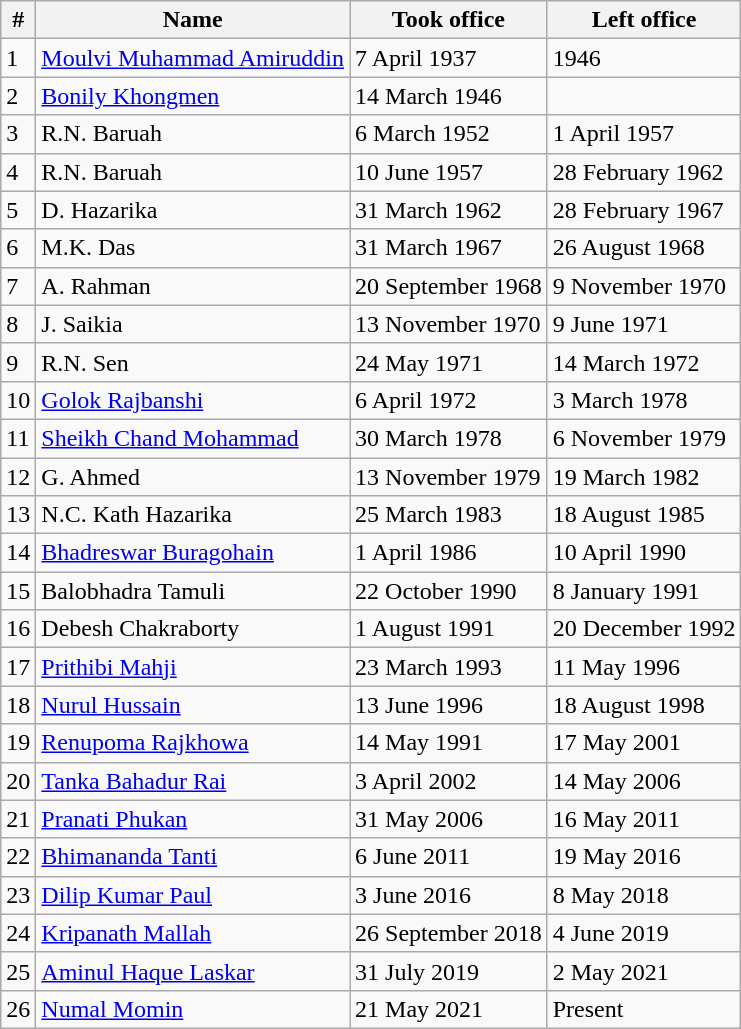<table class="wikitable">
<tr>
<th>#</th>
<th>Name</th>
<th>Took office</th>
<th>Left office</th>
</tr>
<tr>
<td>1</td>
<td><a href='#'>Moulvi Muhammad Amiruddin</a></td>
<td>7 April 1937</td>
<td>1946</td>
</tr>
<tr>
<td>2</td>
<td><a href='#'>Bonily Khongmen</a></td>
<td>14 March 1946</td>
<td></td>
</tr>
<tr>
<td>3</td>
<td>R.N. Baruah</td>
<td>6 March 1952</td>
<td>1 April 1957</td>
</tr>
<tr>
<td>4</td>
<td>R.N. Baruah</td>
<td>10 June 1957</td>
<td>28 February 1962</td>
</tr>
<tr>
<td>5</td>
<td>D. Hazarika</td>
<td>31 March 1962</td>
<td>28 February 1967</td>
</tr>
<tr>
<td>6</td>
<td>M.K. Das</td>
<td>31 March 1967</td>
<td>26 August 1968</td>
</tr>
<tr>
<td>7</td>
<td>A. Rahman</td>
<td>20 September 1968</td>
<td>9 November 1970</td>
</tr>
<tr>
<td>8</td>
<td>J. Saikia</td>
<td>13 November 1970</td>
<td>9 June 1971</td>
</tr>
<tr>
<td>9</td>
<td>R.N. Sen</td>
<td>24 May 1971</td>
<td>14 March 1972</td>
</tr>
<tr>
<td>10</td>
<td><a href='#'>Golok Rajbanshi</a></td>
<td>6 April 1972</td>
<td>3 March 1978</td>
</tr>
<tr>
<td>11</td>
<td><a href='#'>Sheikh Chand Mohammad</a></td>
<td>30 March 1978</td>
<td>6 November 1979</td>
</tr>
<tr>
<td>12</td>
<td>G. Ahmed</td>
<td>13 November 1979</td>
<td>19 March 1982</td>
</tr>
<tr>
<td>13</td>
<td>N.C. Kath Hazarika</td>
<td>25 March 1983</td>
<td>18 August 1985</td>
</tr>
<tr>
<td>14</td>
<td><a href='#'>Bhadreswar Buragohain</a></td>
<td>1 April 1986</td>
<td>10 April 1990</td>
</tr>
<tr>
<td>15</td>
<td>Balobhadra Tamuli</td>
<td>22 October 1990</td>
<td>8 January 1991</td>
</tr>
<tr>
<td>16</td>
<td>Debesh Chakraborty</td>
<td>1 August 1991</td>
<td>20 December 1992</td>
</tr>
<tr>
<td>17</td>
<td><a href='#'>Prithibi Mahji</a></td>
<td>23 March 1993</td>
<td>11 May 1996</td>
</tr>
<tr>
<td>18</td>
<td><a href='#'>Nurul Hussain</a></td>
<td>13 June 1996</td>
<td>18 August 1998</td>
</tr>
<tr>
<td>19</td>
<td><a href='#'>Renupoma Rajkhowa</a></td>
<td>14 May 1991</td>
<td>17 May 2001</td>
</tr>
<tr>
<td>20</td>
<td><a href='#'>Tanka Bahadur Rai</a></td>
<td>3 April 2002</td>
<td>14 May 2006</td>
</tr>
<tr>
<td>21</td>
<td><a href='#'>Pranati Phukan</a></td>
<td>31 May 2006</td>
<td>16 May 2011</td>
</tr>
<tr>
<td>22</td>
<td><a href='#'>Bhimananda Tanti</a></td>
<td>6 June 2011</td>
<td>19 May 2016</td>
</tr>
<tr>
<td>23</td>
<td><a href='#'>Dilip Kumar Paul</a></td>
<td>3 June 2016</td>
<td>8 May 2018</td>
</tr>
<tr>
<td>24</td>
<td><a href='#'>Kripanath Mallah</a></td>
<td>26 September 2018</td>
<td>4 June 2019</td>
</tr>
<tr>
<td>25</td>
<td><a href='#'>Aminul Haque Laskar</a></td>
<td>31 July 2019</td>
<td>2 May 2021</td>
</tr>
<tr>
<td>26</td>
<td><a href='#'>Numal Momin</a></td>
<td>21 May 2021</td>
<td>Present</td>
</tr>
</table>
